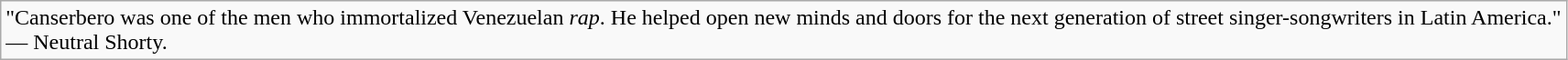<table class="wikitable">
<tr>
<td>"Canserbero was one of the men who immortalized Venezuelan <em>rap</em>. He helped open new minds and doors for the next generation of street singer-songwriters in Latin America."<br>— Neutral Shorty.</td>
</tr>
</table>
